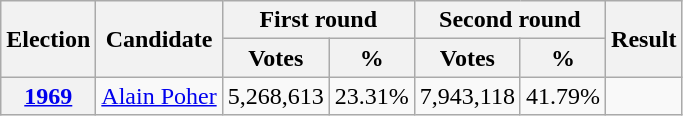<table class="wikitable" style=text-align:center>
<tr>
<th rowspan=2>Election</th>
<th rowspan=2>Candidate</th>
<th colspan=2>First round</th>
<th colspan=2>Second round</th>
<th rowspan=2>Result</th>
</tr>
<tr>
<th>Votes</th>
<th>%</th>
<th>Votes</th>
<th>%</th>
</tr>
<tr>
<th><a href='#'>1969</a></th>
<td><a href='#'>Alain Poher</a></td>
<td>5,268,613</td>
<td>23.31%</td>
<td>7,943,118</td>
<td>41.79%</td>
<td></td>
</tr>
</table>
